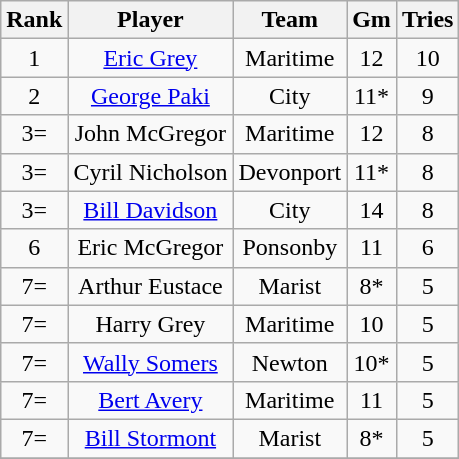<table class="wikitable sortable" style="text-align: center;">
<tr>
<th>Rank</th>
<th>Player</th>
<th>Team</th>
<th>Gm</th>
<th>Tries</th>
</tr>
<tr>
<td>1</td>
<td><a href='#'>Eric Grey</a></td>
<td>Maritime</td>
<td>12</td>
<td>10</td>
</tr>
<tr>
<td>2</td>
<td><a href='#'>George Paki</a></td>
<td>City</td>
<td>11*</td>
<td>9</td>
</tr>
<tr>
<td>3=</td>
<td>John McGregor</td>
<td>Maritime</td>
<td>12</td>
<td>8</td>
</tr>
<tr>
<td>3=</td>
<td>Cyril Nicholson</td>
<td>Devonport</td>
<td>11*</td>
<td>8</td>
</tr>
<tr>
<td>3=</td>
<td><a href='#'>Bill Davidson</a></td>
<td>City</td>
<td>14</td>
<td>8</td>
</tr>
<tr>
<td>6</td>
<td>Eric McGregor</td>
<td>Ponsonby</td>
<td>11</td>
<td>6</td>
</tr>
<tr>
<td>7=</td>
<td>Arthur Eustace</td>
<td>Marist</td>
<td>8*</td>
<td>5</td>
</tr>
<tr>
<td>7=</td>
<td>Harry Grey</td>
<td>Maritime</td>
<td>10</td>
<td>5</td>
</tr>
<tr>
<td>7=</td>
<td><a href='#'>Wally Somers</a></td>
<td>Newton</td>
<td>10*</td>
<td>5</td>
</tr>
<tr>
<td>7=</td>
<td><a href='#'>Bert Avery</a></td>
<td>Maritime</td>
<td>11</td>
<td>5</td>
</tr>
<tr>
<td>7=</td>
<td><a href='#'>Bill Stormont</a></td>
<td>Marist</td>
<td>8*</td>
<td>5</td>
</tr>
<tr>
</tr>
</table>
